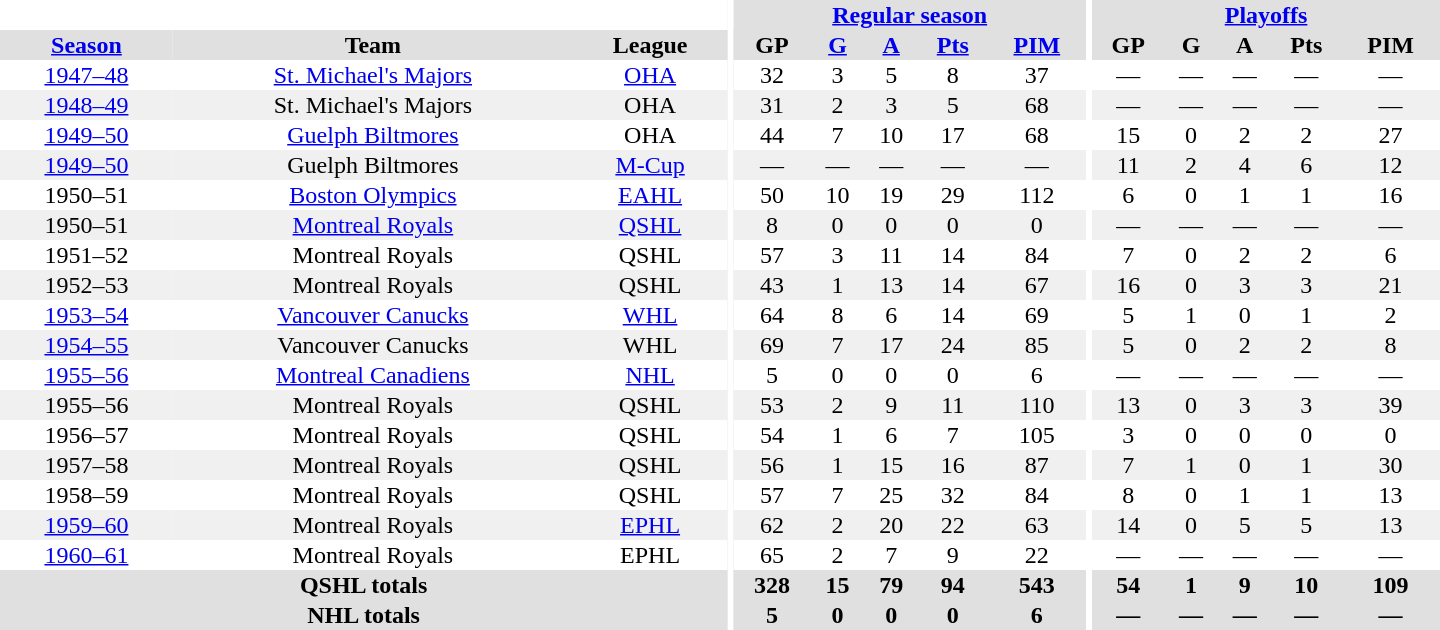<table border="0" cellpadding="1" cellspacing="0" style="text-align:center; width:60em">
<tr bgcolor="#e0e0e0">
<th colspan="3" bgcolor="#ffffff"></th>
<th rowspan="100" bgcolor="#ffffff"></th>
<th colspan="5"><a href='#'>Regular season</a></th>
<th rowspan="100" bgcolor="#ffffff"></th>
<th colspan="5"><a href='#'>Playoffs</a></th>
</tr>
<tr bgcolor="#e0e0e0">
<th><a href='#'>Season</a></th>
<th>Team</th>
<th>League</th>
<th>GP</th>
<th><a href='#'>G</a></th>
<th><a href='#'>A</a></th>
<th><a href='#'>Pts</a></th>
<th><a href='#'>PIM</a></th>
<th>GP</th>
<th>G</th>
<th>A</th>
<th>Pts</th>
<th>PIM</th>
</tr>
<tr>
<td><a href='#'>1947–48</a></td>
<td><a href='#'>St. Michael's Majors</a></td>
<td><a href='#'>OHA</a></td>
<td>32</td>
<td>3</td>
<td>5</td>
<td>8</td>
<td>37</td>
<td>—</td>
<td>—</td>
<td>—</td>
<td>—</td>
<td>—</td>
</tr>
<tr bgcolor="#f0f0f0">
<td><a href='#'>1948–49</a></td>
<td>St. Michael's Majors</td>
<td>OHA</td>
<td>31</td>
<td>2</td>
<td>3</td>
<td>5</td>
<td>68</td>
<td>—</td>
<td>—</td>
<td>—</td>
<td>—</td>
<td>—</td>
</tr>
<tr>
<td><a href='#'>1949–50</a></td>
<td><a href='#'>Guelph Biltmores</a></td>
<td>OHA</td>
<td>44</td>
<td>7</td>
<td>10</td>
<td>17</td>
<td>68</td>
<td>15</td>
<td>0</td>
<td>2</td>
<td>2</td>
<td>27</td>
</tr>
<tr bgcolor="#f0f0f0">
<td><a href='#'>1949–50</a></td>
<td>Guelph Biltmores</td>
<td><a href='#'>M-Cup</a></td>
<td>—</td>
<td>—</td>
<td>—</td>
<td>—</td>
<td>—</td>
<td>11</td>
<td>2</td>
<td>4</td>
<td>6</td>
<td>12</td>
</tr>
<tr>
<td>1950–51</td>
<td><a href='#'>Boston Olympics</a></td>
<td><a href='#'>EAHL</a></td>
<td>50</td>
<td>10</td>
<td>19</td>
<td>29</td>
<td>112</td>
<td>6</td>
<td>0</td>
<td>1</td>
<td>1</td>
<td>16</td>
</tr>
<tr bgcolor="#f0f0f0">
<td>1950–51</td>
<td><a href='#'>Montreal Royals</a></td>
<td><a href='#'>QSHL</a></td>
<td>8</td>
<td>0</td>
<td>0</td>
<td>0</td>
<td>0</td>
<td>—</td>
<td>—</td>
<td>—</td>
<td>—</td>
<td>—</td>
</tr>
<tr>
<td>1951–52</td>
<td>Montreal Royals</td>
<td>QSHL</td>
<td>57</td>
<td>3</td>
<td>11</td>
<td>14</td>
<td>84</td>
<td>7</td>
<td>0</td>
<td>2</td>
<td>2</td>
<td>6</td>
</tr>
<tr bgcolor="#f0f0f0">
<td>1952–53</td>
<td>Montreal Royals</td>
<td>QSHL</td>
<td>43</td>
<td>1</td>
<td>13</td>
<td>14</td>
<td>67</td>
<td>16</td>
<td>0</td>
<td>3</td>
<td>3</td>
<td>21</td>
</tr>
<tr>
<td><a href='#'>1953–54</a></td>
<td><a href='#'>Vancouver Canucks</a></td>
<td><a href='#'>WHL</a></td>
<td>64</td>
<td>8</td>
<td>6</td>
<td>14</td>
<td>69</td>
<td>5</td>
<td>1</td>
<td>0</td>
<td>1</td>
<td>2</td>
</tr>
<tr bgcolor="#f0f0f0">
<td><a href='#'>1954–55</a></td>
<td>Vancouver Canucks</td>
<td>WHL</td>
<td>69</td>
<td>7</td>
<td>17</td>
<td>24</td>
<td>85</td>
<td>5</td>
<td>0</td>
<td>2</td>
<td>2</td>
<td>8</td>
</tr>
<tr>
<td><a href='#'>1955–56</a></td>
<td><a href='#'>Montreal Canadiens</a></td>
<td><a href='#'>NHL</a></td>
<td>5</td>
<td>0</td>
<td>0</td>
<td>0</td>
<td>6</td>
<td>—</td>
<td>—</td>
<td>—</td>
<td>—</td>
<td>—</td>
</tr>
<tr bgcolor="#f0f0f0">
<td>1955–56</td>
<td>Montreal Royals</td>
<td>QSHL</td>
<td>53</td>
<td>2</td>
<td>9</td>
<td>11</td>
<td>110</td>
<td>13</td>
<td>0</td>
<td>3</td>
<td>3</td>
<td>39</td>
</tr>
<tr>
<td>1956–57</td>
<td>Montreal Royals</td>
<td>QSHL</td>
<td>54</td>
<td>1</td>
<td>6</td>
<td>7</td>
<td>105</td>
<td>3</td>
<td>0</td>
<td>0</td>
<td>0</td>
<td>0</td>
</tr>
<tr bgcolor="#f0f0f0">
<td>1957–58</td>
<td>Montreal Royals</td>
<td>QSHL</td>
<td>56</td>
<td>1</td>
<td>15</td>
<td>16</td>
<td>87</td>
<td>7</td>
<td>1</td>
<td>0</td>
<td>1</td>
<td>30</td>
</tr>
<tr>
<td>1958–59</td>
<td>Montreal Royals</td>
<td>QSHL</td>
<td>57</td>
<td>7</td>
<td>25</td>
<td>32</td>
<td>84</td>
<td>8</td>
<td>0</td>
<td>1</td>
<td>1</td>
<td>13</td>
</tr>
<tr bgcolor="#f0f0f0">
<td><a href='#'>1959–60</a></td>
<td>Montreal Royals</td>
<td><a href='#'>EPHL</a></td>
<td>62</td>
<td>2</td>
<td>20</td>
<td>22</td>
<td>63</td>
<td>14</td>
<td>0</td>
<td>5</td>
<td>5</td>
<td>13</td>
</tr>
<tr>
<td><a href='#'>1960–61</a></td>
<td>Montreal Royals</td>
<td>EPHL</td>
<td>65</td>
<td>2</td>
<td>7</td>
<td>9</td>
<td>22</td>
<td>—</td>
<td>—</td>
<td>—</td>
<td>—</td>
<td>—</td>
</tr>
<tr bgcolor="#e0e0e0">
<th colspan="3">QSHL totals</th>
<th>328</th>
<th>15</th>
<th>79</th>
<th>94</th>
<th>543</th>
<th>54</th>
<th>1</th>
<th>9</th>
<th>10</th>
<th>109</th>
</tr>
<tr bgcolor="#e0e0e0">
<th colspan="3">NHL totals</th>
<th>5</th>
<th>0</th>
<th>0</th>
<th>0</th>
<th>6</th>
<th>—</th>
<th>—</th>
<th>—</th>
<th>—</th>
<th>—</th>
</tr>
</table>
